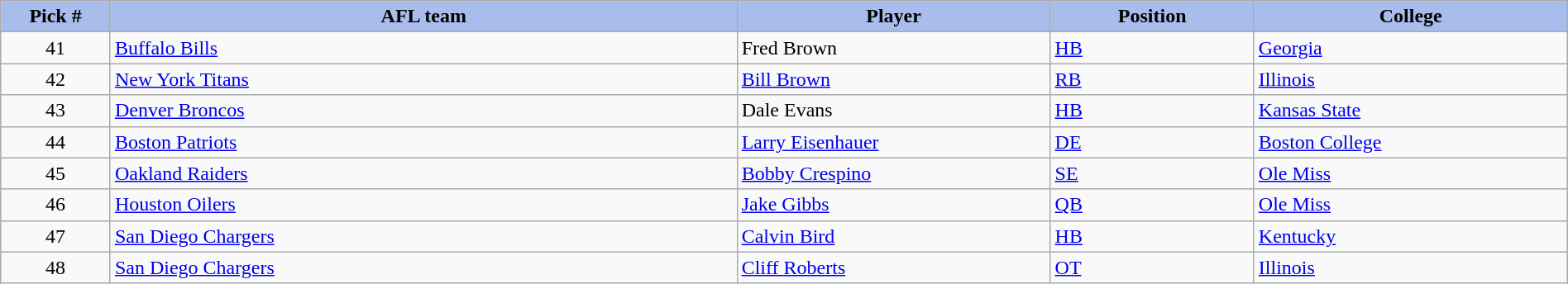<table class="wikitable sortable sortable" style="width: 100%">
<tr>
<th style="background:#A8BDEC;" width=7%>Pick #</th>
<th width=40% style="background:#A8BDEC;">AFL team</th>
<th width=20% style="background:#A8BDEC;">Player</th>
<th width=13% style="background:#A8BDEC;">Position</th>
<th style="background:#A8BDEC;">College</th>
</tr>
<tr>
<td align="center">41</td>
<td><a href='#'>Buffalo Bills</a></td>
<td>Fred Brown</td>
<td><a href='#'>HB</a></td>
<td><a href='#'>Georgia</a></td>
</tr>
<tr>
<td align="center">42</td>
<td><a href='#'>New York Titans</a></td>
<td><a href='#'>Bill Brown</a></td>
<td><a href='#'>RB</a></td>
<td><a href='#'>Illinois</a></td>
</tr>
<tr>
<td align="center">43</td>
<td><a href='#'>Denver Broncos</a></td>
<td>Dale Evans</td>
<td><a href='#'>HB</a></td>
<td><a href='#'>Kansas State</a></td>
</tr>
<tr>
<td align="center">44</td>
<td><a href='#'>Boston Patriots</a></td>
<td><a href='#'>Larry Eisenhauer</a></td>
<td><a href='#'>DE</a></td>
<td><a href='#'>Boston College</a></td>
</tr>
<tr>
<td align="center">45</td>
<td><a href='#'>Oakland Raiders</a></td>
<td><a href='#'>Bobby Crespino</a></td>
<td><a href='#'>SE</a></td>
<td><a href='#'>Ole Miss</a></td>
</tr>
<tr>
<td align="center">46</td>
<td><a href='#'>Houston Oilers</a></td>
<td><a href='#'>Jake Gibbs</a></td>
<td><a href='#'>QB</a></td>
<td><a href='#'>Ole Miss</a></td>
</tr>
<tr>
<td align="center">47</td>
<td><a href='#'>San Diego Chargers</a></td>
<td><a href='#'>Calvin Bird</a></td>
<td><a href='#'>HB</a></td>
<td><a href='#'>Kentucky</a></td>
</tr>
<tr>
<td align="center">48</td>
<td><a href='#'>San Diego Chargers</a></td>
<td><a href='#'>Cliff Roberts</a></td>
<td><a href='#'>OT</a></td>
<td><a href='#'>Illinois</a></td>
</tr>
</table>
